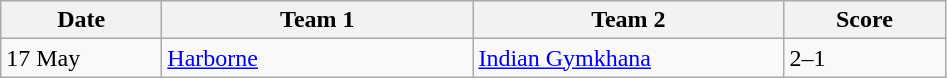<table class="wikitable" style="font-size: 100%">
<tr>
<th width=100>Date</th>
<th width=200>Team 1</th>
<th width=200>Team 2</th>
<th width=100>Score</th>
</tr>
<tr>
<td>17 May</td>
<td><a href='#'>Harborne</a></td>
<td><a href='#'>Indian Gymkhana</a></td>
<td>2–1</td>
</tr>
</table>
